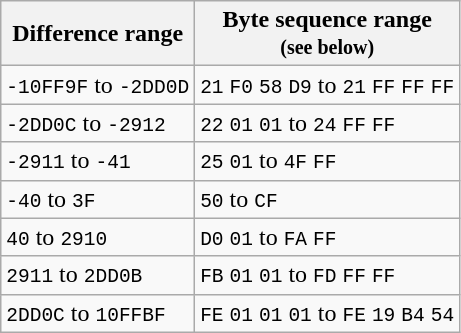<table class="wikitable">
<tr>
<th style="width: auto;">Difference range</th>
<th style="width: auto;">Byte sequence range<br><small>(see below)</small></th>
</tr>
<tr>
<td><code>-10FF9F</code> to <code>-2DD0D</code></td>
<td><code>21</code> <code>F0</code> <code>58</code> <code>D9</code> to <code>21</code> <code>FF</code> <code>FF</code> <code>FF</code></td>
</tr>
<tr>
<td><code>-2DD0C</code> to <code>-2912</code></td>
<td><code>22</code> <code>01</code> <code>01</code> to <code>24</code> <code>FF</code> <code>FF</code></td>
</tr>
<tr>
<td><code>-2911</code> to <code>-41</code></td>
<td><code>25</code> <code>01</code> to <code>4F</code> <code>FF</code></td>
</tr>
<tr>
<td><code>-40</code> to <code>3F</code></td>
<td><code>50</code> to <code>CF</code></td>
</tr>
<tr>
<td><code>40</code> to <code>2910</code></td>
<td><code>D0</code> <code>01</code> to <code>FA</code> <code>FF</code></td>
</tr>
<tr>
<td><code>2911</code> to <code>2DD0B</code></td>
<td><code>FB</code> <code>01</code> <code>01</code> to <code>FD</code> <code>FF</code> <code>FF</code></td>
</tr>
<tr>
<td><code>2DD0C</code> to <code>10FFBF</code></td>
<td><code>FE</code> <code>01</code> <code>01</code> <code>01</code> to <code>FE</code> <code>19</code> <code>B4</code> <code>54</code></td>
</tr>
</table>
